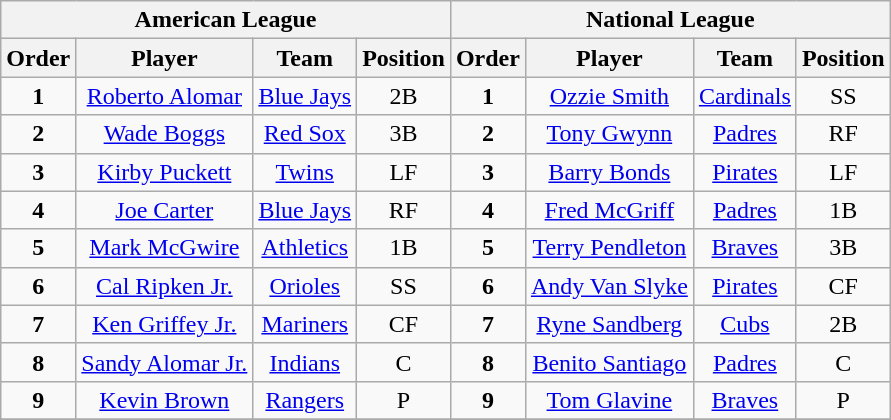<table class="wikitable" style="font-size: 100%; text-align:center;">
<tr>
<th colspan="4">American League</th>
<th colspan="4">National League</th>
</tr>
<tr>
<th>Order</th>
<th>Player</th>
<th>Team</th>
<th>Position</th>
<th>Order</th>
<th>Player</th>
<th>Team</th>
<th>Position</th>
</tr>
<tr>
<td><strong>1</strong></td>
<td><a href='#'>Roberto Alomar</a></td>
<td><a href='#'>Blue Jays</a></td>
<td>2B</td>
<td><strong>1</strong></td>
<td><a href='#'>Ozzie Smith</a></td>
<td><a href='#'>Cardinals</a></td>
<td>SS</td>
</tr>
<tr>
<td><strong>2</strong></td>
<td><a href='#'>Wade Boggs</a></td>
<td><a href='#'>Red Sox</a></td>
<td>3B</td>
<td><strong>2</strong></td>
<td><a href='#'>Tony Gwynn</a></td>
<td><a href='#'>Padres</a></td>
<td>RF</td>
</tr>
<tr>
<td><strong>3</strong></td>
<td><a href='#'>Kirby Puckett</a></td>
<td><a href='#'>Twins</a></td>
<td>LF</td>
<td><strong>3</strong></td>
<td><a href='#'>Barry Bonds</a></td>
<td><a href='#'>Pirates</a></td>
<td>LF</td>
</tr>
<tr>
<td><strong>4</strong></td>
<td><a href='#'>Joe Carter</a></td>
<td><a href='#'>Blue Jays</a></td>
<td>RF</td>
<td><strong>4</strong></td>
<td><a href='#'>Fred McGriff</a></td>
<td><a href='#'>Padres</a></td>
<td>1B</td>
</tr>
<tr>
<td><strong>5</strong></td>
<td><a href='#'>Mark McGwire</a></td>
<td><a href='#'>Athletics</a></td>
<td>1B</td>
<td><strong>5</strong></td>
<td><a href='#'>Terry Pendleton</a></td>
<td><a href='#'>Braves</a></td>
<td>3B</td>
</tr>
<tr>
<td><strong>6</strong></td>
<td><a href='#'>Cal Ripken Jr.</a></td>
<td><a href='#'>Orioles</a></td>
<td>SS</td>
<td><strong>6</strong></td>
<td><a href='#'>Andy Van Slyke</a></td>
<td><a href='#'>Pirates</a></td>
<td>CF</td>
</tr>
<tr>
<td><strong>7</strong></td>
<td><a href='#'>Ken Griffey Jr.</a></td>
<td><a href='#'>Mariners</a></td>
<td>CF</td>
<td><strong>7</strong></td>
<td><a href='#'>Ryne Sandberg</a></td>
<td><a href='#'>Cubs</a></td>
<td>2B</td>
</tr>
<tr>
<td><strong>8</strong></td>
<td><a href='#'>Sandy Alomar Jr.</a></td>
<td><a href='#'>Indians</a></td>
<td>C</td>
<td><strong>8</strong></td>
<td><a href='#'>Benito Santiago</a></td>
<td><a href='#'>Padres</a></td>
<td>C</td>
</tr>
<tr>
<td><strong>9</strong></td>
<td><a href='#'>Kevin Brown</a></td>
<td><a href='#'>Rangers</a></td>
<td>P</td>
<td><strong>9</strong></td>
<td><a href='#'>Tom Glavine</a></td>
<td><a href='#'>Braves</a></td>
<td>P</td>
</tr>
<tr>
</tr>
</table>
